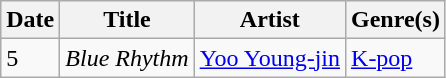<table class="wikitable" style="text-align: left;">
<tr>
<th>Date</th>
<th>Title</th>
<th>Artist</th>
<th>Genre(s)</th>
</tr>
<tr>
<td>5</td>
<td><em>Blue Rhythm</em></td>
<td><a href='#'>Yoo Young-jin</a></td>
<td><a href='#'>K-pop</a></td>
</tr>
</table>
